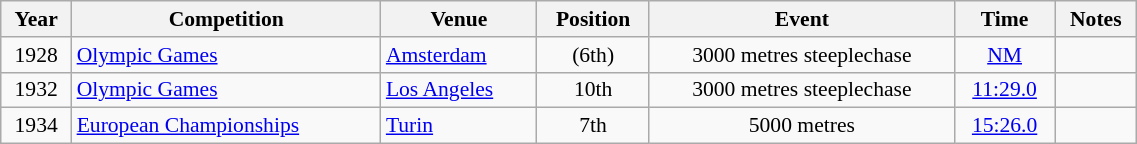<table class="wikitable" width=60% style="font-size:90%; text-align:center;">
<tr>
<th>Year</th>
<th>Competition</th>
<th>Venue</th>
<th>Position</th>
<th>Event</th>
<th>Time</th>
<th>Notes</th>
</tr>
<tr>
<td>1928</td>
<td align=left><a href='#'>Olympic Games</a></td>
<td align=left> <a href='#'>Amsterdam</a></td>
<td> (6th)</td>
<td>3000 metres steeplechase</td>
<td><a href='#'>NM</a></td>
<td></td>
</tr>
<tr>
<td>1932</td>
<td align=left><a href='#'>Olympic Games</a></td>
<td align=left> <a href='#'>Los Angeles</a></td>
<td>10th</td>
<td>3000 metres steeplechase</td>
<td><a href='#'>11:29.0</a></td>
<td></td>
</tr>
<tr>
<td>1934</td>
<td align=left><a href='#'>European Championships</a></td>
<td align=left> <a href='#'>Turin</a></td>
<td>7th</td>
<td>5000 metres</td>
<td><a href='#'>15:26.0</a></td>
<td></td>
</tr>
</table>
